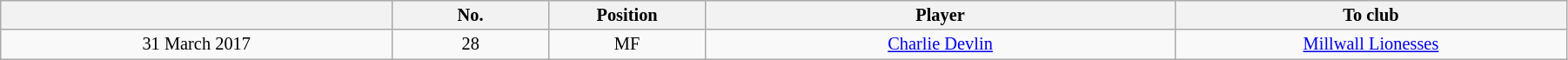<table class="wikitable sortable" style="width:95%; text-align:center; font-size:85%; text-align:center;">
<tr>
<th width="25%"></th>
<th width="10%">No.</th>
<th width="10%">Position</th>
<th>Player</th>
<th width="25%">To club</th>
</tr>
<tr>
<td>31 March 2017</td>
<td>28</td>
<td>MF</td>
<td> <a href='#'>Charlie Devlin</a></td>
<td> <a href='#'>Millwall Lionesses</a></td>
</tr>
</table>
